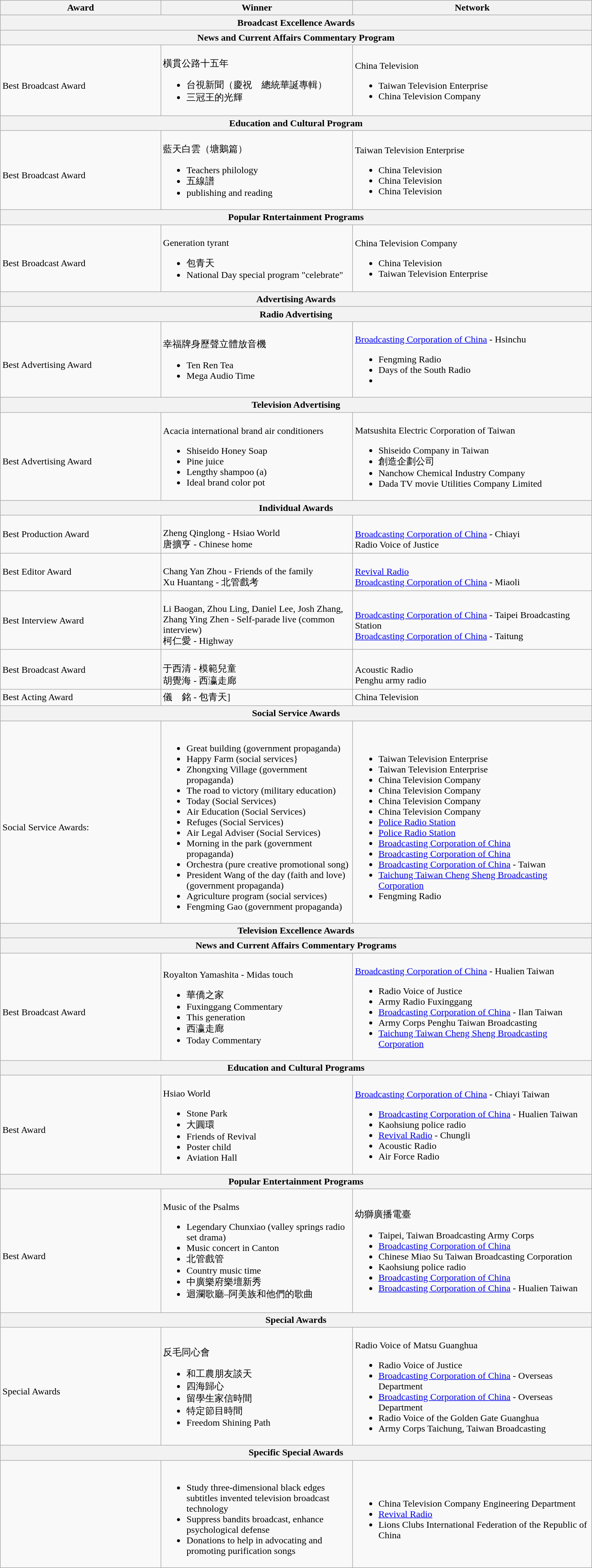<table class="wikitable">
<tr>
<th style="width:200pt;">Award</th>
<th style="width:240pt;">Winner</th>
<th style="width:300pt;">Network</th>
</tr>
<tr>
<th colspan=3 style="text-align:center" style="background:#99CCFF;">Broadcast Excellence Awards</th>
</tr>
<tr>
<th colspan=3 style="text-align:center" style="background: LightSteelBlue;">News and Current Affairs Commentary Program</th>
</tr>
<tr>
<td><br>Best Broadcast Award</td>
<td><br>橫貫公路十五年<ul><li>台視新聞（慶祝　總統華誕專輯）</li><li>三冠王的光輝</li></ul></td>
<td><br>China Television<ul><li>Taiwan Television Enterprise</li><li>China Television Company</li></ul></td>
</tr>
<tr>
<th colspan=3 style="text-align:center" style="background: LightSteelBlue;">Education and Cultural Program</th>
</tr>
<tr>
<td><br>Best Broadcast Award</td>
<td><br>藍天白雲（塘鵝篇）<ul><li>Teachers philology</li><li>五線譜</li><li>publishing and reading</li></ul></td>
<td><br>Taiwan Television Enterprise<ul><li>China Television</li><li>China Television</li><li>China Television</li></ul></td>
</tr>
<tr>
<th colspan=3 style="text-align:center" style="background: LightSteelBlue;">Popular Rntertainment Programs</th>
</tr>
<tr>
<td><br>Best Broadcast Award</td>
<td><br>Generation tyrant<ul><li>包青天</li><li>National Day special program "celebrate"</li></ul></td>
<td><br>China Television Company<ul><li>China Television</li><li>Taiwan Television Enterprise</li></ul></td>
</tr>
<tr>
<th colspan=3 style="text-align:center" style="background:#99CCFF;">Advertising Awards</th>
</tr>
<tr>
<th colspan=3 style="text-align:center" style="background: LightSteelBlue;">Radio Advertising</th>
</tr>
<tr>
<td><br>Best Advertising Award</td>
<td><br>幸福牌身歷聲立體放音機<ul><li>Ten Ren Tea</li><li>Mega Audio Time</li></ul></td>
<td><br><a href='#'>Broadcasting Corporation of China</a> - Hsinchu<ul><li>Fengming Radio</li><li>Days of the South Radio</li><li></li></ul></td>
</tr>
<tr>
<th colspan=3 style="text-align:center" style="background: LightSteelBlue;">Television Advertising</th>
</tr>
<tr>
<td><br>Best Advertising Award</td>
<td><br>Acacia international brand air conditioners<ul><li>Shiseido Honey Soap</li><li>Pine juice</li><li>Lengthy shampoo (a)</li><li>Ideal brand color pot</li></ul></td>
<td><br>Matsushita Electric Corporation of Taiwan<ul><li>Shiseido Company in Taiwan</li><li>創造企劃公司</li><li>Nanchow Chemical Industry Company</li><li>Dada TV movie Utilities Company Limited</li></ul></td>
</tr>
<tr>
<th colspan=3 style="text-align:center" style="background:#99CCFF;">Individual Awards</th>
</tr>
<tr>
<td>Best Production Award</td>
<td><br>Zheng Qinglong - Hsiao World
<br>唐擴亨 - Chinese home</td>
<td><br><a href='#'>Broadcasting Corporation of China</a> - Chiayi
<br>Radio Voice of Justice</td>
</tr>
<tr>
<td>Best Editor Award</td>
<td><br>Chang Yan Zhou - Friends of the family
<br>Xu Huantang - 北管戲考</td>
<td><br><a href='#'>Revival Radio</a>
<br><a href='#'>Broadcasting Corporation of China</a> - Miaoli</td>
</tr>
<tr>
<td>Best Interview Award</td>
<td><br>Li Baogan, Zhou Ling, Daniel Lee, Josh Zhang, Zhang Ying Zhen  - Self-parade live (common interview)
<br>柯仁愛 - Highway</td>
<td><br><a href='#'>Broadcasting Corporation of China</a> - Taipei Broadcasting Station
<br><a href='#'>Broadcasting Corporation of China</a> - Taitung</td>
</tr>
<tr>
<td>Best Broadcast Award</td>
<td><br>于西清 - 模範兒童
<br>胡覺海 - 西瀛走廊</td>
<td><br>Acoustic Radio
<br>Penghu army radio</td>
</tr>
<tr>
<td>Best Acting Award</td>
<td>儀　銘 - 包青天]</td>
<td>China Television</td>
</tr>
<tr>
<th colspan=3 style="text-align:center" style="background:#99CCFF;">Social Service Awards</th>
</tr>
<tr>
<td><br>Social Service Awards:</td>
<td><br><ul><li>Great building (government propaganda)</li><li>Happy Farm (social services}</li><li>Zhongxing Village (government propaganda)</li><li>The road to victory (military education)</li><li>Today (Social Services)</li><li>Air Education (Social Services)</li><li>Refuges (Social Services)</li><li>Air Legal Adviser (Social Services)</li><li>Morning in the park (government propaganda)</li><li>Orchestra (pure creative promotional song)</li><li>President Wang of the day (faith and love) (government propaganda)</li><li>Agriculture program (social services)</li><li>Fengming Gao (government propaganda)</li></ul></td>
<td><br><ul><li>Taiwan Television Enterprise</li><li>Taiwan Television Enterprise</li><li>China Television Company</li><li>China Television Company</li><li>China Television Company</li><li>China Television Company</li><li><a href='#'>Police Radio Station</a></li><li><a href='#'>Police Radio Station</a></li><li><a href='#'>Broadcasting Corporation of China</a></li><li><a href='#'>Broadcasting Corporation of China</a></li><li><a href='#'>Broadcasting Corporation of China</a> - Taiwan</li><li><a href='#'>Taichung Taiwan Cheng Sheng Broadcasting Corporation</a></li><li>Fengming Radio</li></ul></td>
</tr>
<tr>
<th colspan=3 style="text-align:center" style="background:#99CCFF;">Television Excellence Awards</th>
</tr>
<tr>
<th colspan=3 style="text-align:center" style="background: LightSteelBlue;">News and Current Affairs Commentary Programs</th>
</tr>
<tr>
<td><br>Best Broadcast Award</td>
<td><br>Royalton Yamashita - Midas touch<ul><li>華僑之家</li><li>Fuxinggang Commentary</li><li>This generation</li><li>西瀛走廊</li><li>Today Commentary</li></ul></td>
<td><br><a href='#'>Broadcasting Corporation of China</a> - Hualien Taiwan<ul><li>Radio Voice of Justice</li><li>Army Radio Fuxinggang</li><li><a href='#'>Broadcasting Corporation of China</a> - Ilan Taiwan</li><li>Army Corps Penghu Taiwan Broadcasting</li><li><a href='#'>Taichung Taiwan Cheng Sheng Broadcasting Corporation</a></li></ul></td>
</tr>
<tr>
<th colspan=3 style="text-align:center" style="background: LightSteelBlue;">Education and Cultural Programs</th>
</tr>
<tr>
<td><br>Best Award</td>
<td><br>Hsiao World<ul><li>Stone Park</li><li>大圓環</li><li>Friends of Revival</li><li>Poster child</li><li>Aviation Hall</li></ul></td>
<td><br><a href='#'>Broadcasting Corporation of China</a> - Chiayi Taiwan<ul><li><a href='#'>Broadcasting Corporation of China</a> - Hualien Taiwan</li><li>Kaohsiung police radio</li><li><a href='#'>Revival Radio</a> - Chungli</li><li>Acoustic Radio</li><li>Air Force Radio</li></ul></td>
</tr>
<tr>
<th colspan=3 style="text-align:center" style="background: LightSteelBlue;">Popular Entertainment Programs</th>
</tr>
<tr>
<td><br>Best Award</td>
<td><br>Music of the Psalms<ul><li>Legendary Chunxiao (valley springs radio set drama)</li><li>Music concert in Canton</li><li>北管戲管</li><li>Country music time</li><li>中廣樂府樂壇新秀</li><li>迴瀾歌廳–阿美族和他們的歌曲</li></ul></td>
<td><br>幼獅廣播電臺<ul><li>Taipei, Taiwan Broadcasting Army Corps</li><li><a href='#'>Broadcasting Corporation of China</a></li><li>Chinese Miao Su Taiwan Broadcasting Corporation</li><li>Kaohsiung police radio</li><li><a href='#'>Broadcasting Corporation of China</a></li><li><a href='#'>Broadcasting Corporation of China</a> - Hualien Taiwan</li></ul></td>
</tr>
<tr>
<th colspan=3 style="text-align:center" style="background:#99CCFF;">Special Awards</th>
</tr>
<tr>
<td><br>Special Awards</td>
<td><br>反毛同心會<ul><li>和工農朋友談天</li><li>四海歸心</li><li>留學生家信時間</li><li>特定節目時間</li><li>Freedom Shining Path</li></ul></td>
<td><br>Radio Voice of Matsu Guanghua<ul><li>Radio Voice of Justice</li><li><a href='#'>Broadcasting Corporation of China</a> - Overseas Department</li><li><a href='#'>Broadcasting Corporation of China</a> - Overseas Department</li><li>Radio Voice of the Golden Gate Guanghua</li><li>Army Corps Taichung, Taiwan Broadcasting</li></ul></td>
</tr>
<tr>
<th colspan=3 style="text-align:center" style="background:#99CCFF;">Specific Special Awards</th>
</tr>
<tr>
<td><br></td>
<td><br><ul><li>Study three-dimensional black edges subtitles invented television broadcast technology</li><li>Suppress bandits broadcast, enhance psychological defense</li><li>Donations to help in advocating and promoting purification songs</li></ul></td>
<td><br><ul><li>China Television Company Engineering Department</li><li><a href='#'>Revival Radio</a></li><li>Lions Clubs International Federation of the Republic of China</li></ul></td>
</tr>
</table>
